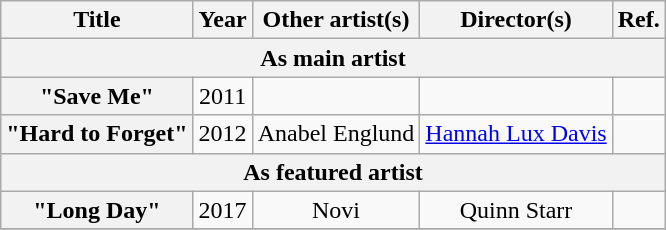<table class="wikitable plainrowheaders" style="text-align:center;" border="1">
<tr>
<th>Title</th>
<th>Year</th>
<th>Other artist(s)</th>
<th>Director(s)</th>
<th>Ref.</th>
</tr>
<tr>
<th colspan="5">As main artist</th>
</tr>
<tr>
<th scope="row">"Save Me"</th>
<td>2011</td>
<td></td>
<td></td>
<td></td>
</tr>
<tr>
<th scope="row">"Hard to Forget"</th>
<td>2012</td>
<td>Anabel Englund</td>
<td><a href='#'>Hannah Lux Davis</a></td>
<td></td>
</tr>
<tr>
<th colspan="5">As featured artist</th>
</tr>
<tr>
<th scope="row">"Long Day"</th>
<td>2017</td>
<td>Novi</td>
<td>Quinn Starr</td>
<td></td>
</tr>
<tr>
</tr>
</table>
